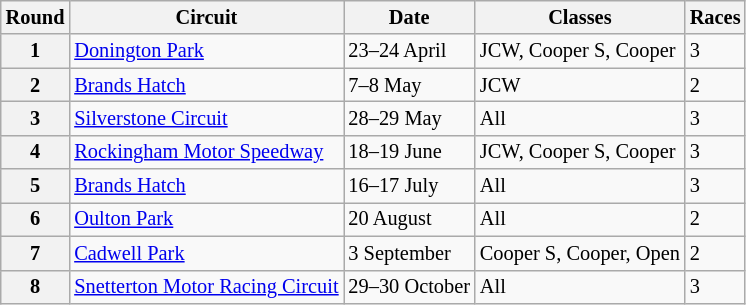<table class="wikitable" style="font-size: 85%;">
<tr>
<th>Round</th>
<th>Circuit</th>
<th>Date</th>
<th>Classes</th>
<th>Races</th>
</tr>
<tr>
<th>1</th>
<td><a href='#'>Donington Park</a></td>
<td>23–24 April</td>
<td>JCW, Cooper S, Cooper</td>
<td>3</td>
</tr>
<tr>
<th>2</th>
<td><a href='#'>Brands Hatch</a></td>
<td>7–8 May</td>
<td>JCW</td>
<td>2</td>
</tr>
<tr>
<th>3</th>
<td><a href='#'>Silverstone Circuit</a></td>
<td>28–29 May</td>
<td>All</td>
<td>3</td>
</tr>
<tr>
<th>4</th>
<td><a href='#'>Rockingham Motor Speedway</a></td>
<td>18–19 June</td>
<td>JCW, Cooper S, Cooper</td>
<td>3</td>
</tr>
<tr>
<th>5</th>
<td><a href='#'>Brands Hatch</a></td>
<td>16–17 July</td>
<td>All</td>
<td>3</td>
</tr>
<tr>
<th>6</th>
<td><a href='#'>Oulton Park</a></td>
<td>20 August</td>
<td>All</td>
<td>2</td>
</tr>
<tr>
<th>7</th>
<td><a href='#'>Cadwell Park</a></td>
<td>3 September</td>
<td>Cooper S, Cooper, Open</td>
<td>2</td>
</tr>
<tr>
<th>8</th>
<td><a href='#'>Snetterton Motor Racing Circuit</a></td>
<td>29–30 October</td>
<td>All</td>
<td>3</td>
</tr>
</table>
